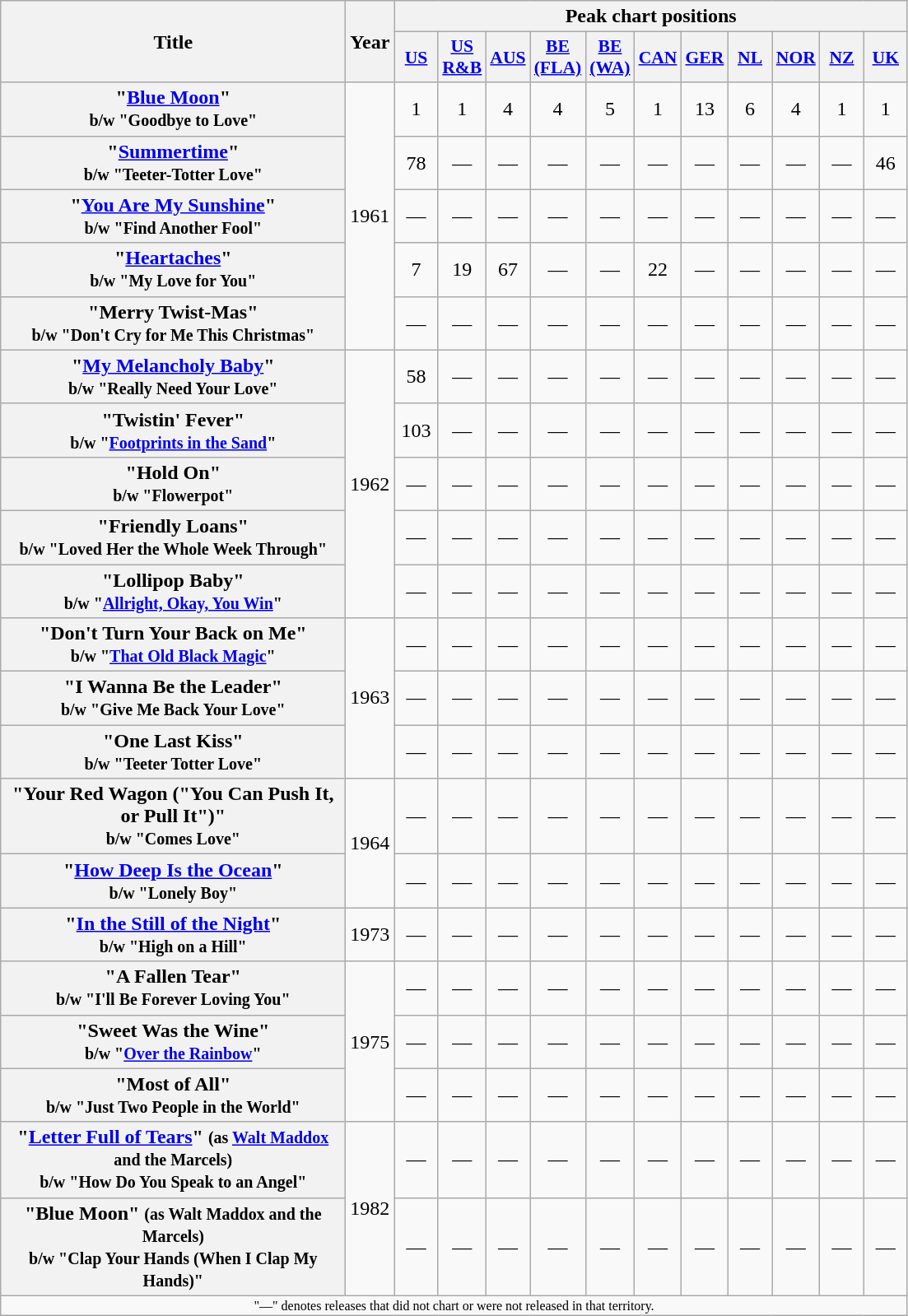<table class="wikitable plainrowheaders" style="text-align:center;">
<tr>
<th rowspan="2" scope="col" style="width:17em;">Title</th>
<th rowspan="2" scope="col" style="width:2em;">Year</th>
<th colspan="11">Peak chart positions</th>
</tr>
<tr>
<th scope="col" style="width:2em;font-size:90%;"><a href='#'>US</a><br></th>
<th scope="col" style="width:2em;font-size:90%;"><a href='#'>US R&B</a><br></th>
<th scope="col" style="width:2em;font-size:90%;"><a href='#'>AUS</a><br></th>
<th scope="col" style="width:2em;font-size:90%;"><a href='#'>BE (FLA)</a><br></th>
<th scope="col" style="width:2em;font-size:90%;"><a href='#'>BE (WA)</a><br></th>
<th scope="col" style="width:2em;font-size:90%;"><a href='#'>CAN</a><br></th>
<th scope="col" style="width:2em;font-size:90%;"><a href='#'>GER</a><br></th>
<th scope="col" style="width:2em;font-size:90%;"><a href='#'>NL</a><br></th>
<th scope="col" style="width:2em;font-size:90%;"><a href='#'>NOR</a><br></th>
<th scope="col" style="width:2em;font-size:90%;"><a href='#'>NZ</a><br></th>
<th scope="col" style="width:2em;font-size:90%;"><a href='#'>UK</a><br></th>
</tr>
<tr>
<th scope="row">"<a href='#'>Blue Moon</a>"<br><small>b/w "Goodbye to Love"</small></th>
<td rowspan="5">1961</td>
<td>1</td>
<td>1</td>
<td>4</td>
<td>4</td>
<td>5</td>
<td>1</td>
<td>13</td>
<td>6</td>
<td>4</td>
<td>1</td>
<td>1</td>
</tr>
<tr>
<th scope="row">"<a href='#'>Summertime</a>"<br><small>b/w "Teeter-Totter Love"</small></th>
<td>78</td>
<td>—</td>
<td>—</td>
<td>—</td>
<td>—</td>
<td>—</td>
<td>—</td>
<td>—</td>
<td>—</td>
<td>—</td>
<td>46</td>
</tr>
<tr>
<th scope="row">"<a href='#'>You Are My Sunshine</a>"<br><small>b/w "Find Another Fool"</small></th>
<td>—</td>
<td>—</td>
<td>—</td>
<td>—</td>
<td>—</td>
<td>—</td>
<td>—</td>
<td>—</td>
<td>—</td>
<td>—</td>
<td>—</td>
</tr>
<tr>
<th scope="row">"<a href='#'>Heartaches</a>"<br><small>b/w "My Love for You"</small></th>
<td>7</td>
<td>19</td>
<td>67</td>
<td>—</td>
<td>—</td>
<td>22</td>
<td>—</td>
<td>—</td>
<td>—</td>
<td>—</td>
<td>—</td>
</tr>
<tr>
<th scope="row">"Merry Twist-Mas"<br><small>b/w "Don't Cry for Me This Christmas"</small></th>
<td>—</td>
<td>—</td>
<td>—</td>
<td>—</td>
<td>—</td>
<td>—</td>
<td>—</td>
<td>—</td>
<td>—</td>
<td>—</td>
<td>—</td>
</tr>
<tr>
<th scope="row">"<a href='#'>My Melancholy Baby</a>"<br><small>b/w "Really Need Your Love"</small></th>
<td rowspan="5">1962</td>
<td>58</td>
<td>—</td>
<td>—</td>
<td>—</td>
<td>—</td>
<td>—</td>
<td>—</td>
<td>—</td>
<td>—</td>
<td>—</td>
<td>—</td>
</tr>
<tr>
<th scope="row">"Twistin' Fever"<br><small>b/w "<a href='#'>Footprints in the Sand</a>"</small></th>
<td>103</td>
<td>—</td>
<td>—</td>
<td>—</td>
<td>—</td>
<td>—</td>
<td>—</td>
<td>—</td>
<td>—</td>
<td>—</td>
<td>—</td>
</tr>
<tr>
<th scope="row">"Hold On"<br><small>b/w "Flowerpot"</small></th>
<td>—</td>
<td>—</td>
<td>—</td>
<td>—</td>
<td>—</td>
<td>—</td>
<td>—</td>
<td>—</td>
<td>—</td>
<td>—</td>
<td>—</td>
</tr>
<tr>
<th scope="row">"Friendly Loans"<br><small>b/w "Loved Her the Whole Week Through"</small></th>
<td>—</td>
<td>—</td>
<td>—</td>
<td>—</td>
<td>—</td>
<td>—</td>
<td>—</td>
<td>—</td>
<td>—</td>
<td>—</td>
<td>—</td>
</tr>
<tr>
<th scope="row">"Lollipop Baby"<br><small>b/w "<a href='#'>Allright, Okay, You Win</a>"</small></th>
<td>—</td>
<td>—</td>
<td>—</td>
<td>—</td>
<td>—</td>
<td>—</td>
<td>—</td>
<td>—</td>
<td>—</td>
<td>—</td>
<td>—</td>
</tr>
<tr>
<th scope="row">"Don't Turn Your Back on Me"<br><small>b/w "<a href='#'>That Old Black Magic</a>"</small></th>
<td rowspan="3">1963</td>
<td>—</td>
<td>—</td>
<td>—</td>
<td>—</td>
<td>—</td>
<td>—</td>
<td>—</td>
<td>—</td>
<td>—</td>
<td>—</td>
<td>—</td>
</tr>
<tr>
<th scope="row">"I Wanna Be the Leader"<br><small>b/w "Give Me Back Your Love"</small></th>
<td>—</td>
<td>—</td>
<td>—</td>
<td>—</td>
<td>—</td>
<td>—</td>
<td>—</td>
<td>—</td>
<td>—</td>
<td>—</td>
<td>—</td>
</tr>
<tr>
<th scope="row">"One Last Kiss"<br><small>b/w "Teeter Totter Love"</small></th>
<td>—</td>
<td>—</td>
<td>—</td>
<td>—</td>
<td>—</td>
<td>—</td>
<td>—</td>
<td>—</td>
<td>—</td>
<td>—</td>
<td>—</td>
</tr>
<tr>
<th scope="row">"Your Red Wagon ("You Can Push It, or Pull It")"<br><small>b/w "Comes Love"</small></th>
<td rowspan="2">1964</td>
<td>—</td>
<td>—</td>
<td>—</td>
<td>—</td>
<td>—</td>
<td>—</td>
<td>—</td>
<td>—</td>
<td>—</td>
<td>—</td>
<td>—</td>
</tr>
<tr>
<th scope="row">"<a href='#'>How Deep Is the Ocean</a>"<br><small>b/w "Lonely Boy"</small></th>
<td>—</td>
<td>—</td>
<td>—</td>
<td>—</td>
<td>—</td>
<td>—</td>
<td>—</td>
<td>—</td>
<td>—</td>
<td>—</td>
<td>—</td>
</tr>
<tr>
<th scope="row">"<a href='#'>In the Still of the Night</a>"<br><small>b/w "High on a Hill"</small></th>
<td>1973</td>
<td>—</td>
<td>—</td>
<td>—</td>
<td>—</td>
<td>—</td>
<td>—</td>
<td>—</td>
<td>—</td>
<td>—</td>
<td>—</td>
<td>—</td>
</tr>
<tr>
<th scope="row">"A Fallen Tear"<br><small>b/w "I'll Be Forever Loving You"</small></th>
<td rowspan="3">1975</td>
<td>—</td>
<td>—</td>
<td>—</td>
<td>—</td>
<td>—</td>
<td>—</td>
<td>—</td>
<td>—</td>
<td>—</td>
<td>—</td>
<td>—</td>
</tr>
<tr>
<th scope="row">"Sweet Was the Wine"<br><small>b/w "<a href='#'>Over the Rainbow</a>"</small></th>
<td>—</td>
<td>—</td>
<td>—</td>
<td>—</td>
<td>—</td>
<td>—</td>
<td>—</td>
<td>—</td>
<td>—</td>
<td>—</td>
<td>—</td>
</tr>
<tr>
<th scope="row">"Most of All"<br><small>b/w "Just Two People in the World"</small></th>
<td>—</td>
<td>—</td>
<td>—</td>
<td>—</td>
<td>—</td>
<td>—</td>
<td>—</td>
<td>—</td>
<td>—</td>
<td>—</td>
<td>—</td>
</tr>
<tr>
<th scope="row">"<a href='#'>Letter Full of Tears</a>" <small>(as <a href='#'>Walt Maddox</a> and the Marcels)</small><br><small>b/w "How Do You Speak to an Angel"</small></th>
<td rowspan="2">1982</td>
<td>—</td>
<td>—</td>
<td>—</td>
<td>—</td>
<td>—</td>
<td>—</td>
<td>—</td>
<td>—</td>
<td>—</td>
<td>—</td>
<td>—</td>
</tr>
<tr>
<th scope="row">"Blue Moon" <small>(as Walt Maddox and the Marcels)</small><br><small>b/w "Clap Your Hands (When I Clap My Hands)"</small></th>
<td>—</td>
<td>—</td>
<td>—</td>
<td>—</td>
<td>—</td>
<td>—</td>
<td>—</td>
<td>—</td>
<td>—</td>
<td>—</td>
<td>—</td>
</tr>
<tr>
<td colspan="13" style="font-size:8pt">"—" denotes releases that did not chart or were not released in that territory.</td>
</tr>
</table>
